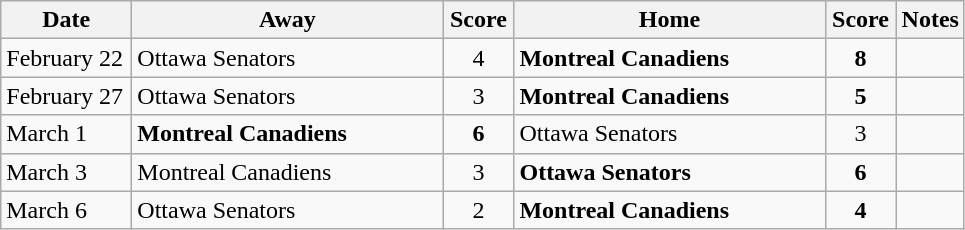<table class="wikitable">
<tr>
<th width="80">Date</th>
<th width="200">Away</th>
<th width="40">Score</th>
<th width="200">Home</th>
<th width="40">Score</th>
<th>Notes</th>
</tr>
<tr>
<td>February 22</td>
<td>Ottawa Senators</td>
<td align=center>4</td>
<td><strong>Montreal Canadiens</strong></td>
<td align=center><strong>8</strong></td>
<td></td>
</tr>
<tr>
<td>February 27</td>
<td>Ottawa Senators</td>
<td align=center>3</td>
<td><strong>Montreal Canadiens</strong></td>
<td align=center><strong>5</strong></td>
<td></td>
</tr>
<tr>
<td>March 1</td>
<td><strong>Montreal Canadiens</strong></td>
<td align=center><strong>6</strong></td>
<td>Ottawa Senators</td>
<td align=center>3</td>
<td></td>
</tr>
<tr>
<td>March 3</td>
<td>Montreal Canadiens</td>
<td align=center>3</td>
<td><strong>Ottawa Senators</strong></td>
<td align=center><strong>6</strong></td>
<td></td>
</tr>
<tr>
<td>March 6</td>
<td>Ottawa Senators</td>
<td align=center>2</td>
<td><strong>Montreal Canadiens</strong></td>
<td align=center><strong>4</strong></td>
<td></td>
</tr>
</table>
